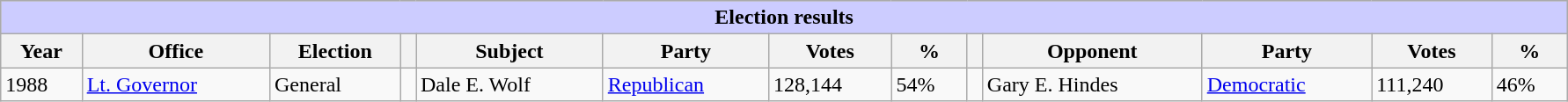<table class=wikitable style="width: 94%" style="text-align: center;" align="center">
<tr bgcolor=#cccccc>
<th colspan=13 style="background: #ccccff;">Election results</th>
</tr>
<tr>
<th><strong>Year</strong></th>
<th><strong>Office</strong></th>
<th><strong>Election</strong></th>
<th></th>
<th><strong>Subject</strong></th>
<th><strong>Party</strong></th>
<th><strong>Votes</strong></th>
<th><strong>%</strong></th>
<th></th>
<th><strong>Opponent</strong></th>
<th><strong>Party</strong></th>
<th><strong>Votes</strong></th>
<th><strong>%</strong></th>
</tr>
<tr>
<td>1988</td>
<td><a href='#'>Lt. Governor</a></td>
<td>General</td>
<td></td>
<td>Dale E. Wolf</td>
<td><a href='#'>Republican</a></td>
<td>128,144</td>
<td>54%</td>
<td></td>
<td>Gary E. Hindes</td>
<td><a href='#'>Democratic</a></td>
<td>111,240</td>
<td>46%</td>
</tr>
</table>
